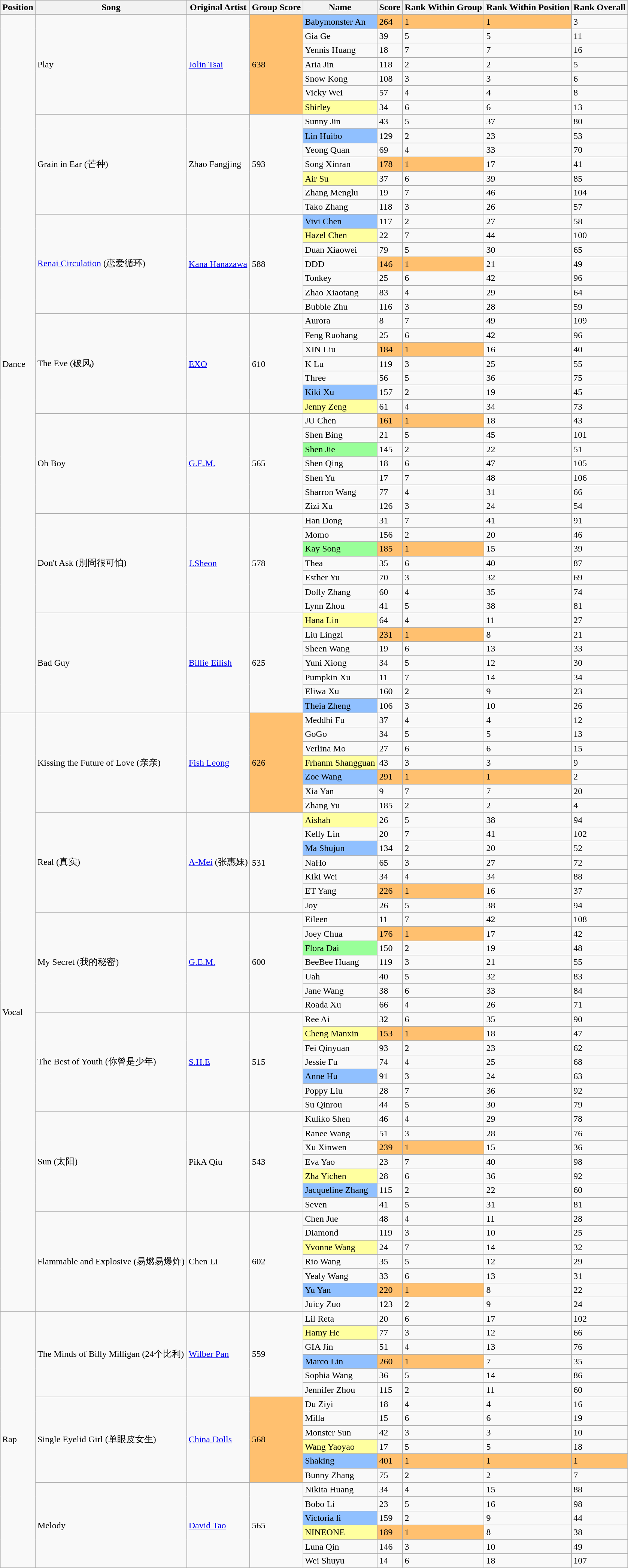<table class="wikitable sortable">
<tr>
<th>Position</th>
<th>Song</th>
<th>Original Artist</th>
<th>Group Score</th>
<th>Name</th>
<th>Score</th>
<th>Rank Within Group</th>
<th>Rank Within Position</th>
<th>Rank Overall</th>
</tr>
<tr>
<td rowspan="49">Dance</td>
<td rowspan="7">Play</td>
<td rowspan="7"><a href='#'>Jolin Tsai</a></td>
<td rowspan="7" style="background:#FFC06F">638</td>
<td style="background:#90C0FF">Babymonster An</td>
<td style="background:#FFC06F">264</td>
<td style="background:#FFC06F">1</td>
<td style="background:#FFC06F">1</td>
<td>3</td>
</tr>
<tr>
<td>Gia Ge</td>
<td>39</td>
<td>5</td>
<td>5</td>
<td>11</td>
</tr>
<tr>
<td>Yennis Huang</td>
<td>18</td>
<td>7</td>
<td>7</td>
<td>16</td>
</tr>
<tr>
<td>Aria Jin</td>
<td>118</td>
<td>2</td>
<td>2</td>
<td>5</td>
</tr>
<tr>
<td>Snow Kong</td>
<td>108</td>
<td>3</td>
<td>3</td>
<td>6</td>
</tr>
<tr>
<td>Vicky Wei</td>
<td>57</td>
<td>4</td>
<td>4</td>
<td>8</td>
</tr>
<tr>
<td style="background:#FFFF9F">Shirley</td>
<td>34</td>
<td>6</td>
<td>6</td>
<td>13</td>
</tr>
<tr>
<td rowspan="7">Grain in Ear (芒种)</td>
<td rowspan="7">Zhao Fangjing</td>
<td rowspan="7">593</td>
<td>Sunny Jin</td>
<td>43</td>
<td>5</td>
<td>37</td>
<td>80</td>
</tr>
<tr>
<td style="background:#90C0FF">Lin Huibo</td>
<td>129</td>
<td>2</td>
<td>23</td>
<td>53</td>
</tr>
<tr>
<td>Yeong Quan</td>
<td>69</td>
<td>4</td>
<td>33</td>
<td>70</td>
</tr>
<tr>
<td>Song Xinran</td>
<td style="background:#FFC06F">178</td>
<td style="background:#FFC06F">1</td>
<td>17</td>
<td>41</td>
</tr>
<tr>
<td style="background:#FFFF9F">Air Su</td>
<td>37</td>
<td>6</td>
<td>39</td>
<td>85</td>
</tr>
<tr>
<td>Zhang Menglu</td>
<td>19</td>
<td>7</td>
<td>46</td>
<td>104</td>
</tr>
<tr>
<td>Tako Zhang</td>
<td>118</td>
<td>3</td>
<td>26</td>
<td>57</td>
</tr>
<tr>
<td rowspan="7"><a href='#'>Renai Circulation</a> (恋爱循环)</td>
<td rowspan="7"><a href='#'>Kana Hanazawa</a></td>
<td rowspan="7">588</td>
<td style="background:#90C0FF">Vivi Chen</td>
<td>117</td>
<td>2</td>
<td>27</td>
<td>58</td>
</tr>
<tr>
<td style="background:#FFFF9F">Hazel Chen</td>
<td>22</td>
<td>7</td>
<td>44</td>
<td>100</td>
</tr>
<tr>
<td>Duan Xiaowei</td>
<td>79</td>
<td>5</td>
<td>30</td>
<td>65</td>
</tr>
<tr>
<td>DDD</td>
<td style="background:#FFC06F">146</td>
<td style="background:#FFC06F">1</td>
<td>21</td>
<td>49</td>
</tr>
<tr>
<td>Tonkey</td>
<td>25</td>
<td>6</td>
<td>42</td>
<td>96</td>
</tr>
<tr>
<td>Zhao Xiaotang</td>
<td>83</td>
<td>4</td>
<td>29</td>
<td>64</td>
</tr>
<tr>
<td>Bubble Zhu</td>
<td>116</td>
<td>3</td>
<td>28</td>
<td>59</td>
</tr>
<tr>
<td rowspan="7">The Eve (破风)</td>
<td rowspan="7"><a href='#'>EXO</a></td>
<td rowspan="7">610</td>
<td>Aurora</td>
<td>8</td>
<td>7</td>
<td>49</td>
<td>109</td>
</tr>
<tr>
<td>Feng Ruohang</td>
<td>25</td>
<td>6</td>
<td>42</td>
<td>96</td>
</tr>
<tr>
<td>XIN Liu</td>
<td style="background:#FFC06F">184</td>
<td style="background:#FFC06F">1</td>
<td>16</td>
<td>40</td>
</tr>
<tr>
<td>K Lu</td>
<td>119</td>
<td>3</td>
<td>25</td>
<td>55</td>
</tr>
<tr>
<td>Three</td>
<td>56</td>
<td>5</td>
<td>36</td>
<td>75</td>
</tr>
<tr>
<td style="background:#90C0FF">Kiki Xu</td>
<td>157</td>
<td>2</td>
<td>19</td>
<td>45</td>
</tr>
<tr>
<td style="background:#FFFF9F">Jenny Zeng</td>
<td>61</td>
<td>4</td>
<td>34</td>
<td>73</td>
</tr>
<tr>
<td rowspan="7">Oh Boy</td>
<td rowspan="7"><a href='#'>G.E.M.</a></td>
<td rowspan="7">565</td>
<td>JU Chen</td>
<td style="background:#FFC06F">161</td>
<td style="background:#FFC06F">1</td>
<td>18</td>
<td>43</td>
</tr>
<tr>
<td>Shen Bing</td>
<td>21</td>
<td>5</td>
<td>45</td>
<td>101</td>
</tr>
<tr>
<td style="background:#99FF99">Shen Jie</td>
<td>145</td>
<td>2</td>
<td>22</td>
<td>51</td>
</tr>
<tr>
<td>Shen Qing</td>
<td>18</td>
<td>6</td>
<td>47</td>
<td>105</td>
</tr>
<tr>
<td>Shen Yu</td>
<td>17</td>
<td>7</td>
<td>48</td>
<td>106</td>
</tr>
<tr>
<td>Sharron Wang</td>
<td>77</td>
<td>4</td>
<td>31</td>
<td>66</td>
</tr>
<tr>
<td>Zizi Xu</td>
<td>126</td>
<td>3</td>
<td>24</td>
<td>54</td>
</tr>
<tr>
<td rowspan="7">Don't Ask (別問很可怕)</td>
<td rowspan="7"><a href='#'>J.Sheon</a></td>
<td rowspan="7">578</td>
<td>Han Dong</td>
<td>31</td>
<td>7</td>
<td>41</td>
<td>91</td>
</tr>
<tr>
<td>Momo</td>
<td>156</td>
<td>2</td>
<td>20</td>
<td>46</td>
</tr>
<tr>
<td style="background:#99FF99">Kay Song</td>
<td style="background:#FFC06F">185</td>
<td style="background:#FFC06F">1</td>
<td>15</td>
<td>39</td>
</tr>
<tr>
<td>Thea</td>
<td>35</td>
<td>6</td>
<td>40</td>
<td>87</td>
</tr>
<tr>
<td>Esther Yu</td>
<td>70</td>
<td>3</td>
<td>32</td>
<td>69</td>
</tr>
<tr>
<td>Dolly Zhang</td>
<td>60</td>
<td>4</td>
<td>35</td>
<td>74</td>
</tr>
<tr>
<td>Lynn Zhou</td>
<td>41</td>
<td>5</td>
<td>38</td>
<td>81</td>
</tr>
<tr>
<td rowspan="7">Bad Guy</td>
<td rowspan="7"><a href='#'>Billie Eilish</a></td>
<td rowspan="7">625</td>
<td style="background:#FFFF9F">Hana Lin</td>
<td>64</td>
<td>4</td>
<td>11</td>
<td>27</td>
</tr>
<tr>
<td>Liu Lingzi</td>
<td style="background:#FFC06F">231</td>
<td style="background:#FFC06F">1</td>
<td>8</td>
<td>21</td>
</tr>
<tr>
<td>Sheen Wang</td>
<td>19</td>
<td>6</td>
<td>13</td>
<td>33</td>
</tr>
<tr>
<td>Yuni Xiong</td>
<td>34</td>
<td>5</td>
<td>12</td>
<td>30</td>
</tr>
<tr>
<td>Pumpkin Xu</td>
<td>11</td>
<td>7</td>
<td>14</td>
<td>34</td>
</tr>
<tr>
<td>Eliwa Xu</td>
<td>160</td>
<td>2</td>
<td>9</td>
<td>23</td>
</tr>
<tr>
<td style="background:#90C0FF">Theia Zheng</td>
<td>106</td>
<td>3</td>
<td>10</td>
<td>26</td>
</tr>
<tr>
<td rowspan="42">Vocal</td>
<td rowspan="7">Kissing the Future of Love (亲亲)</td>
<td rowspan="7"><a href='#'>Fish Leong</a></td>
<td rowspan="7"  style="background:#FFC06F">626</td>
<td>Meddhi Fu</td>
<td>37</td>
<td>4</td>
<td>4</td>
<td>12</td>
</tr>
<tr>
<td>GoGo</td>
<td>34</td>
<td>5</td>
<td>5</td>
<td>13</td>
</tr>
<tr>
<td>Verlina Mo</td>
<td>27</td>
<td>6</td>
<td>6</td>
<td>15</td>
</tr>
<tr>
<td style="background:#FFFF9F">Frhanm Shangguan</td>
<td>43</td>
<td>3</td>
<td>3</td>
<td>9</td>
</tr>
<tr>
<td style="background:#90C0FF">Zoe Wang</td>
<td style="background:#FFC06F">291</td>
<td style="background:#FFC06F">1</td>
<td style="background:#FFC06F">1</td>
<td>2</td>
</tr>
<tr>
<td>Xia Yan</td>
<td>9</td>
<td>7</td>
<td>7</td>
<td>20</td>
</tr>
<tr>
<td>Zhang Yu</td>
<td>185</td>
<td>2</td>
<td>2</td>
<td>4</td>
</tr>
<tr>
<td rowspan="7">Real (真实)</td>
<td rowspan="7"><a href='#'>A-Mei</a> (张惠妹)</td>
<td rowspan="7">531</td>
<td style="background:#FFFF9F">Aishah</td>
<td>26</td>
<td>5</td>
<td>38</td>
<td>94</td>
</tr>
<tr>
<td>Kelly Lin</td>
<td>20</td>
<td>7</td>
<td>41</td>
<td>102</td>
</tr>
<tr>
<td style="background:#90C0FF">Ma Shujun</td>
<td>134</td>
<td>2</td>
<td>20</td>
<td>52</td>
</tr>
<tr>
<td>NaHo</td>
<td>65</td>
<td>3</td>
<td>27</td>
<td>72</td>
</tr>
<tr>
<td>Kiki Wei</td>
<td>34</td>
<td>4</td>
<td>34</td>
<td>88</td>
</tr>
<tr>
<td>ET Yang</td>
<td style="background:#FFC06F">226</td>
<td style="background:#FFC06F">1</td>
<td>16</td>
<td>37</td>
</tr>
<tr>
<td>Joy</td>
<td>26</td>
<td>5</td>
<td>38</td>
<td>94</td>
</tr>
<tr>
<td rowspan="7">My Secret (我的秘密)</td>
<td rowspan="7"><a href='#'>G.E.M.</a></td>
<td rowspan="7">600</td>
<td>Eileen</td>
<td>11</td>
<td>7</td>
<td>42</td>
<td>108</td>
</tr>
<tr>
<td>Joey Chua</td>
<td style="background:#FFC06F">176</td>
<td style="background:#FFC06F">1</td>
<td>17</td>
<td>42</td>
</tr>
<tr>
<td style="background:#99FF99">Flora Dai</td>
<td>150</td>
<td>2</td>
<td>19</td>
<td>48</td>
</tr>
<tr>
<td>BeeBee Huang</td>
<td>119</td>
<td>3</td>
<td>21</td>
<td>55</td>
</tr>
<tr>
<td>Uah</td>
<td>40</td>
<td>5</td>
<td>32</td>
<td>83</td>
</tr>
<tr>
<td>Jane Wang</td>
<td>38</td>
<td>6</td>
<td>33</td>
<td>84</td>
</tr>
<tr>
<td>Roada Xu</td>
<td>66</td>
<td>4</td>
<td>26</td>
<td>71</td>
</tr>
<tr>
<td rowspan="7">The Best of Youth (你曾是少年)</td>
<td rowspan="7"><a href='#'>S.H.E</a></td>
<td rowspan="7">515</td>
<td>Ree Ai</td>
<td>32</td>
<td>6</td>
<td>35</td>
<td>90</td>
</tr>
<tr>
<td style="background:#FFFF9F">Cheng Manxin</td>
<td style="background:#FFC06F">153</td>
<td style="background:#FFC06F">1</td>
<td>18</td>
<td>47</td>
</tr>
<tr>
<td>Fei Qinyuan</td>
<td>93</td>
<td>2</td>
<td>23</td>
<td>62</td>
</tr>
<tr>
<td>Jessie Fu</td>
<td>74</td>
<td>4</td>
<td>25</td>
<td>68</td>
</tr>
<tr>
<td style="background:#90C0FF">Anne Hu</td>
<td>91</td>
<td>3</td>
<td>24</td>
<td>63</td>
</tr>
<tr>
<td>Poppy Liu</td>
<td>28</td>
<td>7</td>
<td>36</td>
<td>92</td>
</tr>
<tr>
<td>Su Qinrou</td>
<td>44</td>
<td>5</td>
<td>30</td>
<td>79</td>
</tr>
<tr>
<td rowspan="7">Sun (太阳)</td>
<td rowspan="7">PikA Qiu</td>
<td rowspan="7">543</td>
<td>Kuliko Shen</td>
<td>46</td>
<td>4</td>
<td>29</td>
<td>78</td>
</tr>
<tr>
<td>Ranee Wang</td>
<td>51</td>
<td>3</td>
<td>28</td>
<td>76</td>
</tr>
<tr>
<td>Xu Xinwen</td>
<td style="background:#FFC06F">239</td>
<td style="background:#FFC06F">1</td>
<td>15</td>
<td>36</td>
</tr>
<tr>
<td>Eva Yao</td>
<td>23</td>
<td>7</td>
<td>40</td>
<td>98</td>
</tr>
<tr>
<td style="background:#FFFF9F">Zha Yichen</td>
<td>28</td>
<td>6</td>
<td>36</td>
<td>92</td>
</tr>
<tr>
<td style="background:#90C0FF">Jacqueline Zhang</td>
<td>115</td>
<td>2</td>
<td>22</td>
<td>60</td>
</tr>
<tr>
<td>Seven</td>
<td>41</td>
<td>5</td>
<td>31</td>
<td>81</td>
</tr>
<tr>
<td rowspan="7">Flammable and Explosive (易燃易爆炸)</td>
<td rowspan="7">Chen Li</td>
<td rowspan="7">602</td>
<td>Chen Jue</td>
<td>48</td>
<td>4</td>
<td>11</td>
<td>28</td>
</tr>
<tr>
<td>Diamond</td>
<td>119</td>
<td>3</td>
<td>10</td>
<td>25</td>
</tr>
<tr>
<td style="background:#FFFF9F">Yvonne Wang</td>
<td>24</td>
<td>7</td>
<td>14</td>
<td>32</td>
</tr>
<tr>
<td>Rio Wang</td>
<td>35</td>
<td>5</td>
<td>12</td>
<td>29</td>
</tr>
<tr>
<td>Yealy Wang</td>
<td>33</td>
<td>6</td>
<td>13</td>
<td>31</td>
</tr>
<tr>
<td style="background:#90C0FF">Yu Yan</td>
<td style="background:#FFC06F">220</td>
<td style="background:#FFC06F">1</td>
<td>8</td>
<td>22</td>
</tr>
<tr>
<td>Juicy Zuo</td>
<td>123</td>
<td>2</td>
<td>9</td>
<td>24</td>
</tr>
<tr>
<td rowspan="18">Rap</td>
<td rowspan="6">The Minds of Billy Milligan (24个比利)</td>
<td rowspan="6"><a href='#'>Wilber Pan</a></td>
<td rowspan="6">559</td>
<td>Lil Reta</td>
<td>20</td>
<td>6</td>
<td>17</td>
<td>102</td>
</tr>
<tr>
<td style="background:#FFFF9F">Hamy He</td>
<td>77</td>
<td>3</td>
<td>12</td>
<td>66</td>
</tr>
<tr>
<td>GIA Jin</td>
<td>51</td>
<td>4</td>
<td>13</td>
<td>76</td>
</tr>
<tr>
<td style="background:#90C0FF">Marco Lin</td>
<td style="background:#FFC06F">260</td>
<td style="background:#FFC06F">1</td>
<td>7</td>
<td>35</td>
</tr>
<tr>
<td>Sophia Wang</td>
<td>36</td>
<td>5</td>
<td>14</td>
<td>86</td>
</tr>
<tr>
<td>Jennifer Zhou</td>
<td>115</td>
<td>2</td>
<td>11</td>
<td>60</td>
</tr>
<tr>
<td rowspan="6">Single Eyelid Girl (单眼皮女生)</td>
<td rowspan="6"><a href='#'>China Dolls</a></td>
<td rowspan="6"  style="background:#FFC06F">568</td>
<td>Du Ziyi</td>
<td>18</td>
<td>4</td>
<td>4</td>
<td>16</td>
</tr>
<tr>
<td>Milla</td>
<td>15</td>
<td>6</td>
<td>6</td>
<td>19</td>
</tr>
<tr>
<td>Monster Sun</td>
<td>42</td>
<td>3</td>
<td>3</td>
<td>10</td>
</tr>
<tr>
<td style="background:#FFFF9F">Wang Yaoyao</td>
<td>17</td>
<td>5</td>
<td>5</td>
<td>18</td>
</tr>
<tr>
<td style="background:#90C0FF">Shaking</td>
<td style="background:#FFC06F">401</td>
<td style="background:#FFC06F">1</td>
<td style="background:#FFC06F">1</td>
<td style="background:#FFC06F">1</td>
</tr>
<tr>
<td>Bunny Zhang</td>
<td>75</td>
<td>2</td>
<td>2</td>
<td>7</td>
</tr>
<tr>
<td rowspan="6">Melody</td>
<td rowspan="6"><a href='#'>David Tao</a></td>
<td rowspan="6">565</td>
<td>Nikita Huang</td>
<td>34</td>
<td>4</td>
<td>15</td>
<td>88</td>
</tr>
<tr>
<td>Bobo Li</td>
<td>23</td>
<td>5</td>
<td>16</td>
<td>98</td>
</tr>
<tr>
<td style="background:#90C0FF">Victoria li</td>
<td>159</td>
<td>2</td>
<td>9</td>
<td>44</td>
</tr>
<tr>
<td style="background:#FFFF9F">NINEONE</td>
<td style="background:#FFC06F">189</td>
<td style="background:#FFC06F">1</td>
<td>8</td>
<td>38</td>
</tr>
<tr>
<td>Luna Qin</td>
<td>146</td>
<td>3</td>
<td>10</td>
<td>49</td>
</tr>
<tr>
<td>Wei Shuyu</td>
<td>14</td>
<td>6</td>
<td>18</td>
<td>107</td>
</tr>
</table>
